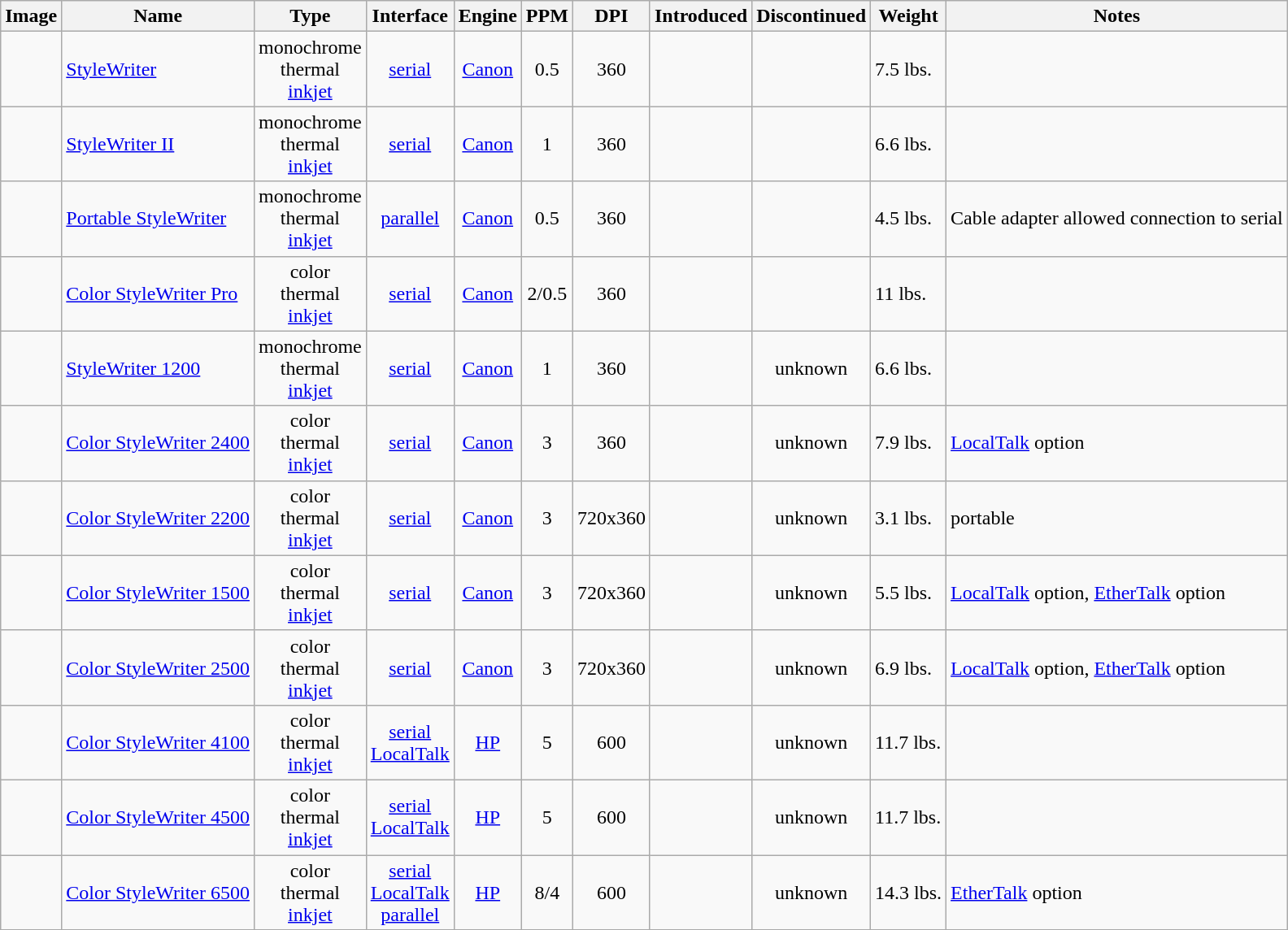<table class="wikitable sortable">
<tr>
<th class=unsortable>Image</th>
<th class=unsortable>Name</th>
<th class=unsortable>Type</th>
<th class=unsortable>Interface</th>
<th class=unsortable>Engine</th>
<th>PPM</th>
<th>DPI</th>
<th>Introduced</th>
<th>Discontinued</th>
<th>Weight</th>
<th class=unsortable>Notes</th>
</tr>
<tr>
<td></td>
<td><a href='#'>StyleWriter</a></td>
<td align=center>monochrome<br>thermal<br><a href='#'>inkjet</a></td>
<td align=center><a href='#'>serial</a></td>
<td align=center><a href='#'>Canon</a></td>
<td align=center>0.5</td>
<td align=center>360</td>
<td align=center></td>
<td align=center></td>
<td>7.5 lbs.</td>
<td></td>
</tr>
<tr>
<td></td>
<td><a href='#'>StyleWriter II</a></td>
<td align=center>monochrome<br>thermal<br><a href='#'>inkjet</a></td>
<td align=center><a href='#'>serial</a></td>
<td align=center><a href='#'>Canon</a></td>
<td align=center>1</td>
<td align=center>360</td>
<td align=center></td>
<td align=center></td>
<td>6.6 lbs.</td>
<td></td>
</tr>
<tr>
<td></td>
<td><a href='#'>Portable StyleWriter</a></td>
<td align=center>monochrome<br>thermal<br><a href='#'>inkjet</a></td>
<td align=center><a href='#'>parallel</a></td>
<td align=center><a href='#'>Canon</a></td>
<td align=center>0.5</td>
<td align=center>360</td>
<td align=center></td>
<td align=center></td>
<td>4.5 lbs.</td>
<td>Cable adapter allowed connection to serial</td>
</tr>
<tr>
<td></td>
<td><a href='#'>Color StyleWriter Pro</a></td>
<td align=center>color<br>thermal<br><a href='#'>inkjet</a></td>
<td align=center><a href='#'>serial</a></td>
<td align=center><a href='#'>Canon</a></td>
<td align=center>2/0.5</td>
<td align=center>360</td>
<td align=center></td>
<td align=center></td>
<td>11 lbs.</td>
<td></td>
</tr>
<tr>
<td></td>
<td><a href='#'>StyleWriter 1200</a></td>
<td align=center>monochrome<br>thermal<br><a href='#'>inkjet</a></td>
<td align=center><a href='#'>serial</a></td>
<td align=center><a href='#'>Canon</a></td>
<td align=center>1</td>
<td align=center>360</td>
<td align=center></td>
<td align=center>unknown</td>
<td>6.6 lbs.</td>
<td></td>
</tr>
<tr>
<td></td>
<td><a href='#'>Color StyleWriter 2400</a></td>
<td align=center>color<br>thermal<br><a href='#'>inkjet</a></td>
<td align=center><a href='#'>serial</a></td>
<td align=center><a href='#'>Canon</a></td>
<td align=center>3</td>
<td align=center>360</td>
<td align=center></td>
<td align=center>unknown</td>
<td>7.9 lbs.</td>
<td><a href='#'>LocalTalk</a> option</td>
</tr>
<tr>
<td></td>
<td><a href='#'>Color StyleWriter 2200</a></td>
<td align=center>color<br>thermal<br><a href='#'>inkjet</a></td>
<td align=center><a href='#'>serial</a></td>
<td align=center><a href='#'>Canon</a></td>
<td align=center>3</td>
<td align=center>720x360</td>
<td align=center></td>
<td align=center>unknown</td>
<td>3.1 lbs.</td>
<td>portable</td>
</tr>
<tr>
<td></td>
<td><a href='#'>Color StyleWriter 1500</a></td>
<td align=center>color<br>thermal<br><a href='#'>inkjet</a></td>
<td align=center><a href='#'>serial</a></td>
<td align=center><a href='#'>Canon</a></td>
<td align=center>3</td>
<td align=center>720x360</td>
<td align=center></td>
<td align=center>unknown</td>
<td>5.5 lbs.</td>
<td><a href='#'>LocalTalk</a> option, <a href='#'>EtherTalk</a> option</td>
</tr>
<tr>
<td></td>
<td><a href='#'>Color StyleWriter 2500</a></td>
<td align=center>color<br>thermal<br><a href='#'>inkjet</a></td>
<td align=center><a href='#'>serial</a></td>
<td align=center><a href='#'>Canon</a></td>
<td align=center>3</td>
<td align=center>720x360</td>
<td align=center></td>
<td align=center>unknown</td>
<td>6.9 lbs.</td>
<td><a href='#'>LocalTalk</a> option, <a href='#'>EtherTalk</a> option</td>
</tr>
<tr>
<td></td>
<td><a href='#'>Color StyleWriter 4100</a></td>
<td align=center>color<br>thermal<br><a href='#'>inkjet</a></td>
<td align=center><a href='#'>serial</a><br><a href='#'>LocalTalk</a></td>
<td align="center"><a href='#'>HP</a></td>
<td align=center>5</td>
<td align=center>600</td>
<td align=center></td>
<td align=center>unknown</td>
<td>11.7 lbs.</td>
<td></td>
</tr>
<tr>
<td></td>
<td><a href='#'>Color StyleWriter 4500</a></td>
<td align=center>color<br>thermal<br><a href='#'>inkjet</a></td>
<td align=center><a href='#'>serial</a><br><a href='#'>LocalTalk</a></td>
<td align="center"><a href='#'>HP</a></td>
<td align=center>5</td>
<td align=center>600</td>
<td align=center></td>
<td align=center>unknown</td>
<td>11.7 lbs.</td>
<td></td>
</tr>
<tr>
<td></td>
<td><a href='#'>Color StyleWriter 6500</a></td>
<td align=center>color<br>thermal<br><a href='#'>inkjet</a></td>
<td align=center><a href='#'>serial</a><br><a href='#'>LocalTalk</a><br><a href='#'>parallel</a></td>
<td align="center"><a href='#'>HP</a></td>
<td align=center>8/4</td>
<td align=center>600</td>
<td align=center></td>
<td align=center>unknown</td>
<td>14.3 lbs.</td>
<td><a href='#'>EtherTalk</a> option</td>
</tr>
<tr>
</tr>
</table>
